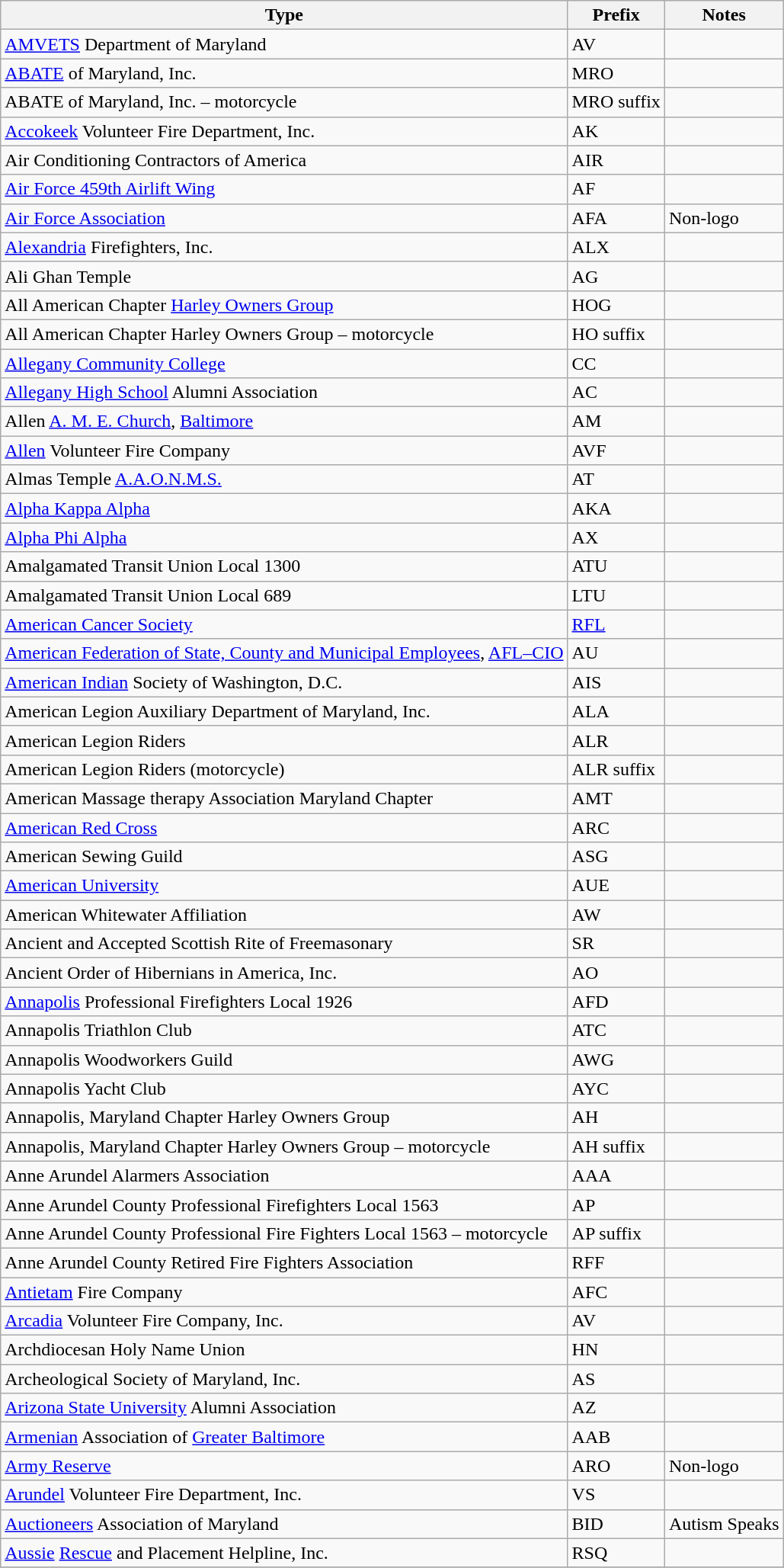<table class="wikitable collapsible">
<tr>
<th>Type</th>
<th>Prefix</th>
<th>Notes</th>
</tr>
<tr>
<td><a href='#'>AMVETS</a> Department of Maryland</td>
<td>AV</td>
<td></td>
</tr>
<tr>
<td><a href='#'>ABATE</a> of Maryland, Inc.</td>
<td>MRO</td>
<td></td>
</tr>
<tr>
<td>ABATE of Maryland, Inc. – motorcycle</td>
<td>MRO suffix</td>
<td></td>
</tr>
<tr>
<td><a href='#'>Accokeek</a> Volunteer Fire Department, Inc.</td>
<td>AK</td>
<td></td>
</tr>
<tr>
<td>Air Conditioning Contractors of America</td>
<td>AIR</td>
<td></td>
</tr>
<tr>
<td><a href='#'>Air Force 459th Airlift Wing</a></td>
<td>AF</td>
<td></td>
</tr>
<tr>
<td><a href='#'>Air Force Association</a></td>
<td>AFA</td>
<td>Non-logo</td>
</tr>
<tr>
<td><a href='#'>Alexandria</a> Firefighters, Inc.</td>
<td>ALX</td>
<td></td>
</tr>
<tr>
<td>Ali Ghan Temple</td>
<td>AG</td>
<td></td>
</tr>
<tr>
<td>All American Chapter <a href='#'>Harley Owners Group</a></td>
<td>HOG</td>
<td></td>
</tr>
<tr>
<td>All American Chapter Harley Owners Group – motorcycle</td>
<td>HO suffix</td>
<td></td>
</tr>
<tr>
<td><a href='#'>Allegany Community College</a></td>
<td>CC</td>
<td></td>
</tr>
<tr>
<td><a href='#'>Allegany High School</a> Alumni Association</td>
<td>AC</td>
<td></td>
</tr>
<tr>
<td>Allen <a href='#'>A. M. E. Church</a>,  <a href='#'>Baltimore</a></td>
<td>AM</td>
<td></td>
</tr>
<tr>
<td><a href='#'>Allen</a> Volunteer Fire Company</td>
<td>AVF</td>
<td></td>
</tr>
<tr>
<td>Almas Temple <a href='#'>A.A.O.N.M.S.</a></td>
<td>AT</td>
<td></td>
</tr>
<tr>
<td><a href='#'>Alpha Kappa Alpha</a></td>
<td>AKA</td>
<td></td>
</tr>
<tr>
<td><a href='#'>Alpha Phi Alpha</a></td>
<td>AX</td>
<td></td>
</tr>
<tr>
<td>Amalgamated Transit Union Local 1300</td>
<td>ATU</td>
<td></td>
</tr>
<tr>
<td>Amalgamated Transit Union Local 689</td>
<td>LTU</td>
<td></td>
</tr>
<tr>
<td><a href='#'>American Cancer Society</a></td>
<td><a href='#'>RFL</a></td>
<td></td>
</tr>
<tr>
<td><a href='#'>American Federation of State, County and Municipal Employees</a>, <a href='#'>AFL–CIO</a></td>
<td>AU</td>
<td></td>
</tr>
<tr>
<td><a href='#'>American Indian</a> Society of Washington, D.C.</td>
<td>AIS</td>
<td></td>
</tr>
<tr>
<td>American Legion Auxiliary Department of Maryland, Inc.</td>
<td>ALA</td>
<td></td>
</tr>
<tr>
<td>American Legion Riders</td>
<td>ALR</td>
<td></td>
</tr>
<tr>
<td>American Legion Riders (motorcycle)</td>
<td>ALR suffix</td>
<td></td>
</tr>
<tr>
<td>American Massage therapy Association Maryland Chapter</td>
<td>AMT</td>
<td></td>
</tr>
<tr>
<td><a href='#'>American Red Cross</a></td>
<td>ARC</td>
<td></td>
</tr>
<tr>
<td>American Sewing Guild</td>
<td>ASG</td>
<td></td>
</tr>
<tr>
<td><a href='#'>American University</a></td>
<td>AUE</td>
<td></td>
</tr>
<tr>
<td>American Whitewater Affiliation</td>
<td>AW</td>
<td></td>
</tr>
<tr>
<td>Ancient and Accepted Scottish Rite of Freemasonary</td>
<td>SR</td>
<td></td>
</tr>
<tr>
<td>Ancient Order of Hibernians in America, Inc.</td>
<td>AO</td>
<td></td>
</tr>
<tr>
<td><a href='#'>Annapolis</a> Professional Firefighters Local 1926</td>
<td>AFD</td>
<td></td>
</tr>
<tr>
<td>Annapolis Triathlon Club</td>
<td>ATC</td>
<td></td>
</tr>
<tr>
<td>Annapolis Woodworkers Guild</td>
<td>AWG</td>
<td></td>
</tr>
<tr>
<td>Annapolis Yacht Club</td>
<td>AYC</td>
<td></td>
</tr>
<tr>
<td>Annapolis, Maryland Chapter Harley Owners Group</td>
<td>AH</td>
<td></td>
</tr>
<tr>
<td>Annapolis, Maryland Chapter Harley Owners Group – motorcycle</td>
<td>AH suffix</td>
<td></td>
</tr>
<tr>
<td>Anne Arundel Alarmers Association</td>
<td>AAA</td>
<td></td>
</tr>
<tr>
<td>Anne Arundel County Professional Firefighters Local 1563</td>
<td>AP</td>
<td></td>
</tr>
<tr>
<td>Anne Arundel County Professional Fire Fighters Local 1563 – motorcycle</td>
<td>AP suffix</td>
<td></td>
</tr>
<tr>
<td>Anne Arundel County Retired Fire Fighters Association</td>
<td>RFF</td>
<td></td>
</tr>
<tr>
<td><a href='#'>Antietam</a> Fire Company</td>
<td>AFC</td>
<td></td>
</tr>
<tr>
<td><a href='#'>Arcadia</a> Volunteer Fire Company, Inc.</td>
<td>AV</td>
<td></td>
</tr>
<tr>
<td>Archdiocesan Holy Name Union</td>
<td>HN</td>
<td></td>
</tr>
<tr>
<td>Archeological Society of Maryland, Inc.</td>
<td>AS</td>
<td></td>
</tr>
<tr>
<td><a href='#'>Arizona State University</a> Alumni Association</td>
<td>AZ</td>
<td></td>
</tr>
<tr>
<td><a href='#'>Armenian</a> Association of <a href='#'>Greater Baltimore</a></td>
<td>AAB</td>
<td></td>
</tr>
<tr>
<td><a href='#'>Army Reserve</a></td>
<td>ARO</td>
<td>Non-logo</td>
</tr>
<tr>
<td><a href='#'>Arundel</a> Volunteer Fire Department, Inc.</td>
<td>VS</td>
<td></td>
</tr>
<tr>
<td><a href='#'>Auctioneers</a> Association of Maryland</td>
<td>BID</td>
<td>Autism Speaks</td>
</tr>
<tr>
<td><a href='#'>Aussie</a> <a href='#'>Rescue</a> and Placement Helpline, Inc.</td>
<td>RSQ</td>
<td></td>
</tr>
<tr>
</tr>
</table>
